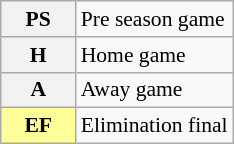<table class="wikitable plainrowheaders" style="font-size:90%;">
<tr>
<th scope=row><strong>PS</strong></th>
<td>Pre season game</td>
</tr>
<tr>
<th scope=row><strong>H</strong></th>
<td>Home game</td>
</tr>
<tr>
<th scope=row><strong>A</strong></th>
<td>Away game</td>
</tr>
<tr>
<th scope=row style="background:#ff9; border:1px solid #aaa; width:3em;">EF</th>
<td>Elimination final</td>
</tr>
</table>
